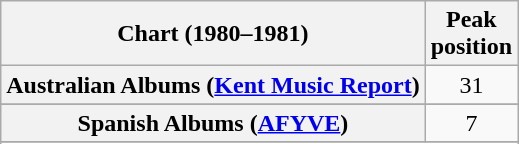<table class="wikitable sortable plainrowheaders">
<tr>
<th>Chart (1980–1981)</th>
<th>Peak<br>position</th>
</tr>
<tr>
<th scope="row">Australian Albums (<a href='#'>Kent Music Report</a>)</th>
<td align="center">31</td>
</tr>
<tr>
</tr>
<tr>
</tr>
<tr>
</tr>
<tr>
</tr>
<tr>
<th scope="row">Spanish Albums (<a href='#'>AFYVE</a>)</th>
<td align="center">7</td>
</tr>
<tr>
</tr>
<tr>
</tr>
</table>
